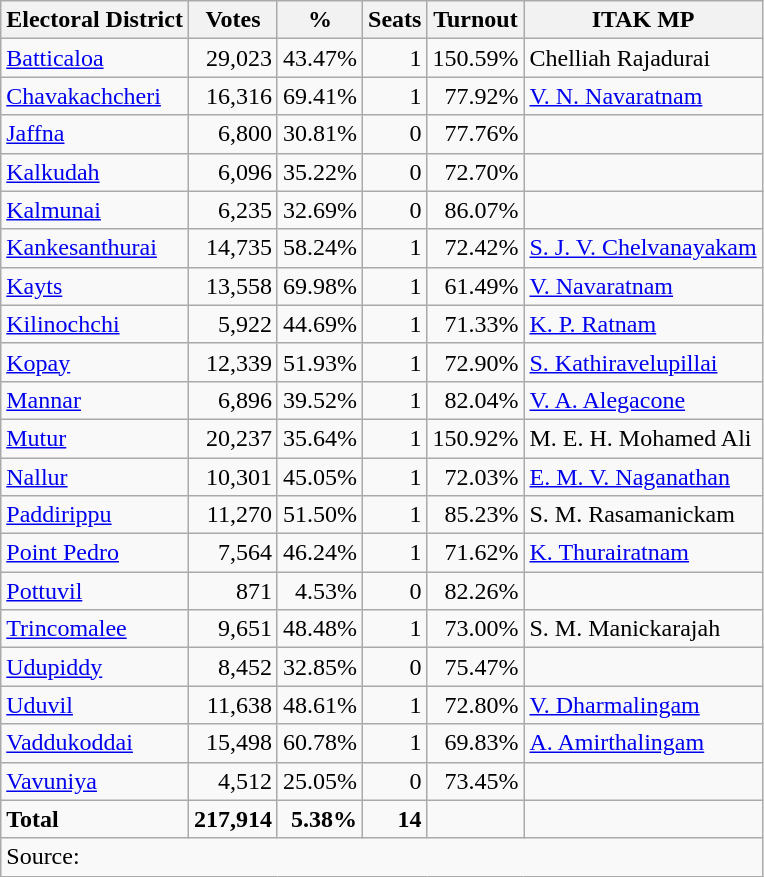<table class="wikitable" border="1">
<tr>
<th>Electoral District</th>
<th align=right>Votes</th>
<th align=right>%</th>
<th align=right>Seats</th>
<th align=right>Turnout</th>
<th>ITAK MP</th>
</tr>
<tr>
<td><a href='#'>Batticaloa</a></td>
<td align=right>29,023</td>
<td align=right>43.47%</td>
<td align=right>1</td>
<td align=right>150.59%</td>
<td>Chelliah Rajadurai</td>
</tr>
<tr>
<td><a href='#'>Chavakachcheri</a></td>
<td align=right>16,316</td>
<td align=right>69.41%</td>
<td align=right>1</td>
<td align=right>77.92%</td>
<td><a href='#'>V. N. Navaratnam</a></td>
</tr>
<tr>
<td><a href='#'>Jaffna</a></td>
<td align=right>6,800</td>
<td align=right>30.81%</td>
<td align=right>0</td>
<td align=right>77.76%</td>
<td></td>
</tr>
<tr>
<td><a href='#'>Kalkudah</a></td>
<td align=right>6,096</td>
<td align=right>35.22%</td>
<td align=right>0</td>
<td align=right>72.70%</td>
<td></td>
</tr>
<tr>
<td><a href='#'>Kalmunai</a></td>
<td align=right>6,235</td>
<td align=right>32.69%</td>
<td align=right>0</td>
<td align=right>86.07%</td>
<td></td>
</tr>
<tr>
<td><a href='#'>Kankesanthurai</a></td>
<td align=right>14,735</td>
<td align=right>58.24%</td>
<td align=right>1</td>
<td align=right>72.42%</td>
<td><a href='#'>S. J. V. Chelvanayakam</a></td>
</tr>
<tr>
<td><a href='#'>Kayts</a></td>
<td align=right>13,558</td>
<td align=right>69.98%</td>
<td align=right>1</td>
<td align=right>61.49%</td>
<td><a href='#'>V. Navaratnam</a></td>
</tr>
<tr>
<td><a href='#'>Kilinochchi</a></td>
<td align=right>5,922</td>
<td align=right>44.69%</td>
<td align=right>1</td>
<td align=right>71.33%</td>
<td><a href='#'>K. P. Ratnam</a></td>
</tr>
<tr>
<td><a href='#'>Kopay</a></td>
<td align=right>12,339</td>
<td align=right>51.93%</td>
<td align=right>1</td>
<td align=right>72.90%</td>
<td><a href='#'>S. Kathiravelupillai</a></td>
</tr>
<tr>
<td><a href='#'>Mannar</a></td>
<td align=right>6,896</td>
<td align=right>39.52%</td>
<td align=right>1</td>
<td align=right>82.04%</td>
<td><a href='#'>V. A. Alegacone</a></td>
</tr>
<tr>
<td><a href='#'>Mutur</a></td>
<td align=right>20,237</td>
<td align=right>35.64%</td>
<td align=right>1</td>
<td align=right>150.92%</td>
<td>M. E. H. Mohamed Ali</td>
</tr>
<tr>
<td><a href='#'>Nallur</a></td>
<td align=right>10,301</td>
<td align=right>45.05%</td>
<td align=right>1</td>
<td align=right>72.03%</td>
<td><a href='#'>E. M. V. Naganathan</a></td>
</tr>
<tr>
<td><a href='#'>Paddirippu</a></td>
<td align=right>11,270</td>
<td align=right>51.50%</td>
<td align=right>1</td>
<td align=right>85.23%</td>
<td>S. M. Rasamanickam</td>
</tr>
<tr>
<td><a href='#'>Point Pedro</a></td>
<td align=right>7,564</td>
<td align=right>46.24%</td>
<td align=right>1</td>
<td align=right>71.62%</td>
<td><a href='#'>K. Thurairatnam</a></td>
</tr>
<tr>
<td><a href='#'>Pottuvil</a></td>
<td align=right>871</td>
<td align=right>4.53%</td>
<td align=right>0</td>
<td align=right>82.26%</td>
<td></td>
</tr>
<tr>
<td><a href='#'>Trincomalee</a></td>
<td align=right>9,651</td>
<td align=right>48.48%</td>
<td align=right>1</td>
<td align=right>73.00%</td>
<td>S. M. Manickarajah</td>
</tr>
<tr>
<td><a href='#'>Udupiddy</a></td>
<td align=right>8,452</td>
<td align=right>32.85%</td>
<td align=right>0</td>
<td align=right>75.47%</td>
<td></td>
</tr>
<tr>
<td><a href='#'>Uduvil</a></td>
<td align=right>11,638</td>
<td align=right>48.61%</td>
<td align=right>1</td>
<td align=right>72.80%</td>
<td><a href='#'>V. Dharmalingam</a></td>
</tr>
<tr>
<td><a href='#'>Vaddukoddai</a></td>
<td align=right>15,498</td>
<td align=right>60.78%</td>
<td align=right>1</td>
<td align=right>69.83%</td>
<td><a href='#'>A. Amirthalingam</a></td>
</tr>
<tr>
<td><a href='#'>Vavuniya</a></td>
<td align=right>4,512</td>
<td align=right>25.05%</td>
<td align=right>0</td>
<td align=right>73.45%</td>
<td></td>
</tr>
<tr>
<td><strong>Total</strong></td>
<td align=right><strong>217,914</strong></td>
<td align=right><strong>5.38%</strong></td>
<td align=right><strong>14</strong></td>
<td></td>
<td></td>
</tr>
<tr>
<td align=left colspan=6>Source:  </td>
</tr>
</table>
